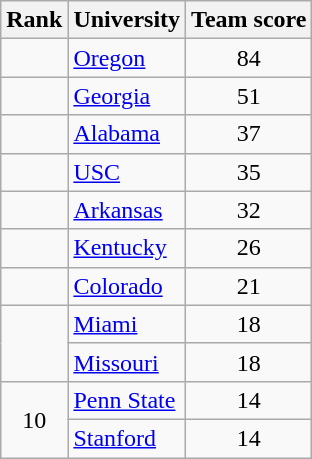<table class="wikitable sortable" style=" text-align:center">
<tr>
<th>Rank</th>
<th>University</th>
<th>Team score</th>
</tr>
<tr>
<td></td>
<td align=left><a href='#'>Oregon</a></td>
<td>84</td>
</tr>
<tr>
<td></td>
<td align=left><a href='#'>Georgia</a></td>
<td>51</td>
</tr>
<tr>
<td></td>
<td align=left><a href='#'>Alabama</a></td>
<td>37</td>
</tr>
<tr>
<td></td>
<td align=left><a href='#'>USC</a></td>
<td>35</td>
</tr>
<tr>
<td></td>
<td align=left><a href='#'>Arkansas</a></td>
<td>32</td>
</tr>
<tr>
<td></td>
<td align=left><a href='#'>Kentucky</a></td>
<td>26</td>
</tr>
<tr>
<td></td>
<td align=left><a href='#'>Colorado</a></td>
<td>21</td>
</tr>
<tr>
<td rowspan=2></td>
<td align=left><a href='#'>Miami</a></td>
<td>18</td>
</tr>
<tr>
<td align=left><a href='#'>Missouri</a></td>
<td>18</td>
</tr>
<tr>
<td rowspan=2>10</td>
<td align=left><a href='#'>Penn State</a></td>
<td>14</td>
</tr>
<tr>
<td align=left><a href='#'>Stanford</a></td>
<td>14</td>
</tr>
</table>
